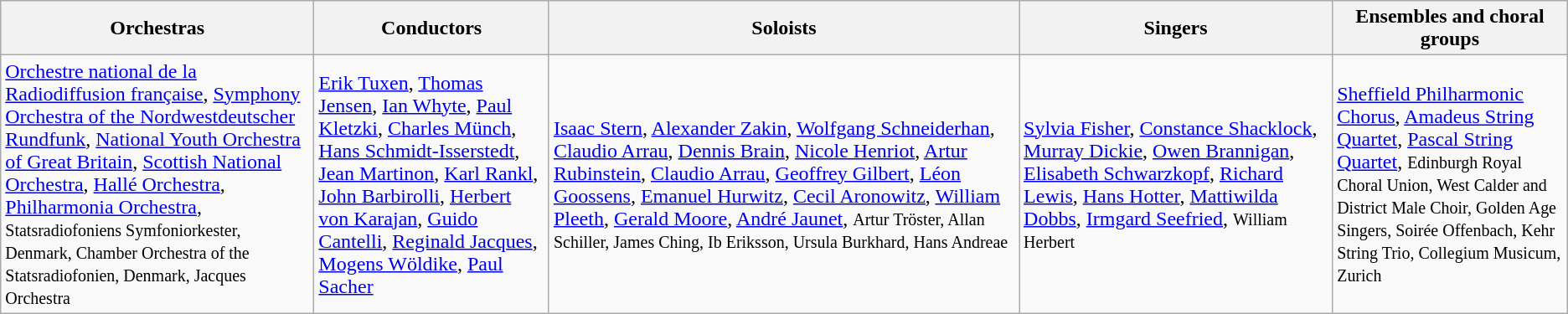<table class="wikitable toptextcells">
<tr class="hintergrundfarbe5">
<th style="width:20%;">Orchestras</th>
<th style="width:15%;">Conductors</th>
<th style="width:30%;">Soloists</th>
<th style="width:20%;">Singers</th>
<th style="width:15%;">Ensembles and choral groups</th>
</tr>
<tr>
<td><a href='#'>Orchestre national de la Radiodiffusion française</a>, <a href='#'>Symphony Orchestra of the Nordwestdeutscher Rundfunk</a>, <a href='#'>National Youth Orchestra of Great Britain</a>, <a href='#'>Scottish National Orchestra</a>, <a href='#'>Hallé Orchestra</a>, <a href='#'>Philharmonia Orchestra</a>, <small>Statsradiofoniens Symfoniorkester, Denmark, Chamber Orchestra of the Statsradiofonien, Denmark, Jacques Orchestra</small></td>
<td><a href='#'>Erik Tuxen</a>, <a href='#'>Thomas Jensen</a>, <a href='#'>Ian Whyte</a>, <a href='#'>Paul Kletzki</a>, <a href='#'>Charles Münch</a>, <a href='#'>Hans Schmidt-Isserstedt</a>, <a href='#'>Jean Martinon</a>, <a href='#'>Karl Rankl</a>, <a href='#'>John Barbirolli</a>, <a href='#'>Herbert von Karajan</a>, <a href='#'>Guido Cantelli</a>, <a href='#'>Reginald Jacques</a>, <a href='#'>Mogens Wöldike</a>, <a href='#'>Paul Sacher</a></td>
<td><a href='#'>Isaac Stern</a>, <a href='#'>Alexander Zakin</a>, <a href='#'>Wolfgang Schneiderhan</a>, <a href='#'>Claudio Arrau</a>, <a href='#'>Dennis Brain</a>, <a href='#'>Nicole Henriot</a>, <a href='#'>Artur Rubinstein</a>, <a href='#'>Claudio Arrau</a>, <a href='#'>Geoffrey Gilbert</a>, <a href='#'>Léon Goossens</a>, <a href='#'>Emanuel Hurwitz</a>, <a href='#'>Cecil Aronowitz</a>, <a href='#'>William Pleeth</a>, <a href='#'>Gerald Moore</a>, <a href='#'>André Jaunet</a>, <small>Artur Tröster, Allan Schiller, James Ching, Ib Eriksson, Ursula Burkhard, Hans Andreae</small></td>
<td><a href='#'>Sylvia Fisher</a>, <a href='#'>Constance Shacklock</a>, <a href='#'>Murray Dickie</a>, <a href='#'>Owen Brannigan</a>, <a href='#'>Elisabeth Schwarzkopf</a>, <a href='#'>Richard Lewis</a>, <a href='#'>Hans Hotter</a>, <a href='#'>Mattiwilda Dobbs</a>, <a href='#'>Irmgard Seefried</a>, <small>William Herbert</small></td>
<td><a href='#'>Sheffield Philharmonic Chorus</a>, <a href='#'>Amadeus String Quartet</a>, <a href='#'>Pascal String Quartet</a>, <small>Edinburgh Royal Choral Union, West Calder and District Male Choir, Golden Age Singers, Soirée Offenbach, Kehr String Trio, Collegium Musicum, Zurich</small></td>
</tr>
</table>
